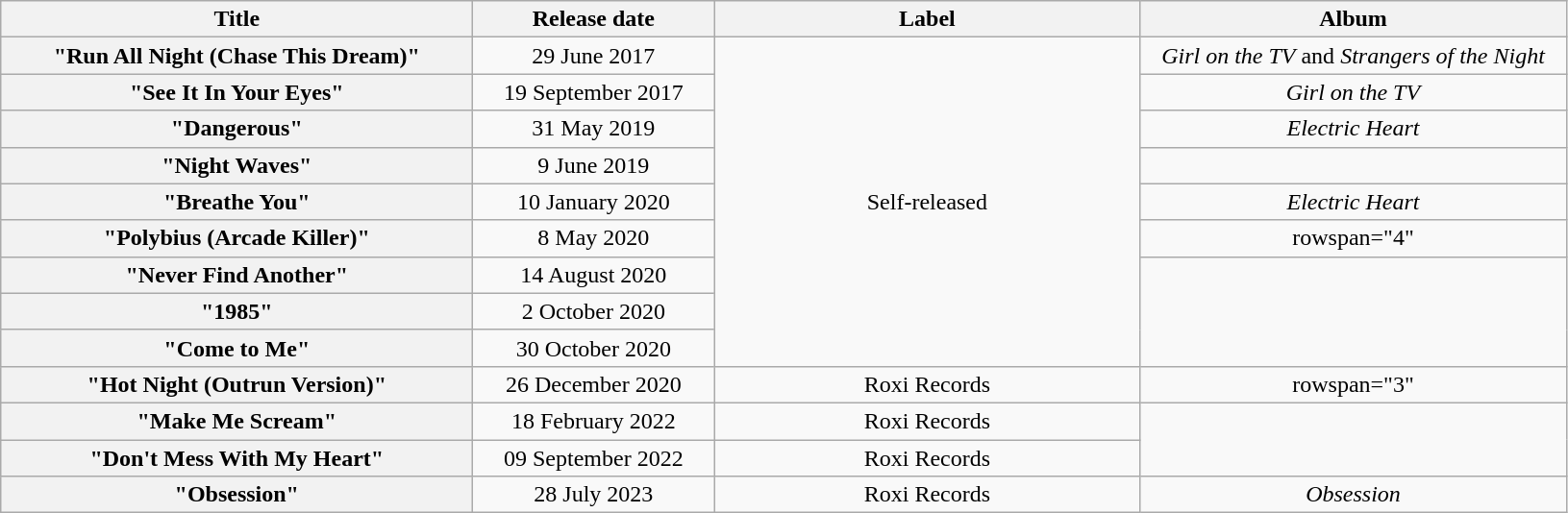<table class="wikitable plainrowheaders sortable" style="text-align:center;">
<tr>
<th style="width:20em;">Title</th>
<th style="width:10em;">Release date</th>
<th style="width:18em;">Label</th>
<th style="width:18em;">Album</th>
</tr>
<tr>
<th scope="row">"Run All Night (Chase This Dream)"</th>
<td>29 June 2017</td>
<td rowspan="9">Self-released</td>
<td><em>Girl on the TV</em> and <em>Strangers of the Night</em></td>
</tr>
<tr>
<th scope="row">"See It In Your Eyes"</th>
<td>19 September 2017</td>
<td><em>Girl on the TV</em></td>
</tr>
<tr>
<th scope="row">"Dangerous"<br></th>
<td>31 May 2019</td>
<td><em>Electric Heart</em></td>
</tr>
<tr>
<th scope="row">"Night Waves"</th>
<td>9 June 2019</td>
<td></td>
</tr>
<tr>
<th scope="row">"Breathe You"</th>
<td>10 January 2020</td>
<td><em>Electric Heart</em></td>
</tr>
<tr>
<th scope="row">"Polybius (Arcade Killer)"</th>
<td>8 May 2020</td>
<td>rowspan="4" </td>
</tr>
<tr>
<th scope="row">"Never Find Another"</th>
<td>14 August 2020</td>
</tr>
<tr>
<th scope="row">"1985"</th>
<td>2 October 2020</td>
</tr>
<tr>
<th scope="row">"Come to Me"<br></th>
<td>30 October 2020</td>
</tr>
<tr>
<th scope="row">"Hot Night (Outrun Version)"</th>
<td>26 December 2020</td>
<td>Roxi Records</td>
<td>rowspan="3" </td>
</tr>
<tr>
<th scope="row">"Make Me Scream"</th>
<td>18 February 2022</td>
<td>Roxi Records</td>
</tr>
<tr>
<th scope="row">"Don't Mess With My Heart"</th>
<td>09 September 2022</td>
<td>Roxi Records</td>
</tr>
<tr>
<th scope="row">"Obsession"</th>
<td>28 July 2023</td>
<td>Roxi Records</td>
<td><em>Obsession</em></td>
</tr>
</table>
